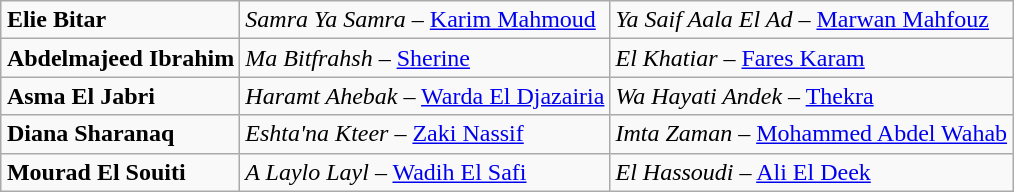<table class="wikitable" style="margin:1em auto;">
<tr>
<td><strong>Elie Bitar</strong></td>
<td><em>Samra Ya Samra</em> – <a href='#'>Karim Mahmoud</a></td>
<td><em>Ya Saif Aala El Ad</em> – <a href='#'>Marwan Mahfouz</a></td>
</tr>
<tr>
<td><strong>Abdelmajeed Ibrahim</strong></td>
<td><em>Ma Bitfrahsh</em> – <a href='#'>Sherine</a></td>
<td><em>El Khatiar</em> – <a href='#'>Fares Karam</a></td>
</tr>
<tr>
<td><strong>Asma El Jabri</strong></td>
<td><em>Haramt Ahebak</em> – <a href='#'>Warda El Djazairia</a></td>
<td><em>Wa Hayati Andek</em> – <a href='#'>Thekra</a></td>
</tr>
<tr>
<td><strong>Diana Sharanaq</strong></td>
<td><em>Eshta'na Kteer</em> – <a href='#'>Zaki Nassif</a></td>
<td><em>Imta Zaman</em> – <a href='#'>Mohammed Abdel Wahab</a></td>
</tr>
<tr>
<td><strong>Mourad El Souiti</strong></td>
<td><em>A Laylo Layl</em> – <a href='#'>Wadih El Safi</a></td>
<td><em>El Hassoudi</em> – <a href='#'>Ali El Deek</a></td>
</tr>
</table>
